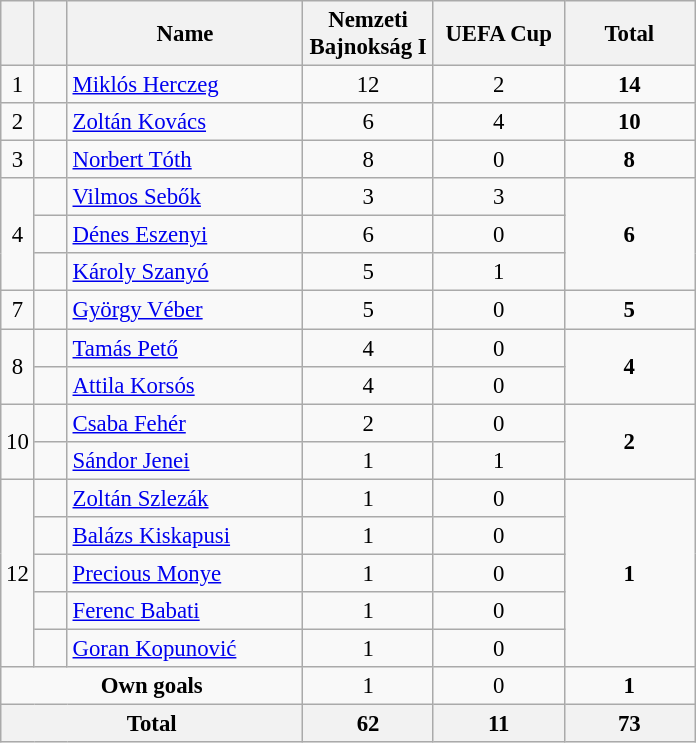<table class="wikitable" style="font-size: 95%; text-align: center;">
<tr>
<th width="15"></th>
<th width="15"></th>
<th width="150">Name</th>
<th width="80">Nemzeti Bajnokság I</th>
<th width="80">UEFA Cup</th>
<th width="80">Total</th>
</tr>
<tr>
<td>1</td>
<td></td>
<td align=left><a href='#'>Miklós Herczeg</a></td>
<td>12</td>
<td>2</td>
<td><strong>14</strong></td>
</tr>
<tr>
<td>2</td>
<td></td>
<td align=left><a href='#'>Zoltán Kovács</a></td>
<td>6</td>
<td>4</td>
<td><strong>10</strong></td>
</tr>
<tr>
<td>3</td>
<td></td>
<td align=left><a href='#'>Norbert Tóth</a></td>
<td>8</td>
<td>0</td>
<td><strong>8</strong></td>
</tr>
<tr>
<td rowspan="3">4</td>
<td></td>
<td align=left><a href='#'>Vilmos Sebők</a></td>
<td>3</td>
<td>3</td>
<td rowspan="3"><strong>6</strong></td>
</tr>
<tr>
<td></td>
<td align=left><a href='#'>Dénes Eszenyi</a></td>
<td>6</td>
<td>0</td>
</tr>
<tr>
<td></td>
<td align=left><a href='#'>Károly Szanyó</a></td>
<td>5</td>
<td>1</td>
</tr>
<tr>
<td>7</td>
<td></td>
<td align=left><a href='#'>György Véber</a></td>
<td>5</td>
<td>0</td>
<td><strong>5</strong></td>
</tr>
<tr>
<td rowspan="2">8</td>
<td></td>
<td align="left"><a href='#'>Tamás Pető</a></td>
<td>4</td>
<td>0</td>
<td rowspan="2"><strong>4</strong></td>
</tr>
<tr>
<td></td>
<td align="left"><a href='#'>Attila Korsós</a></td>
<td>4</td>
<td>0</td>
</tr>
<tr>
<td rowspan="2">10</td>
<td></td>
<td align=left><a href='#'>Csaba Fehér</a></td>
<td>2</td>
<td>0</td>
<td rowspan="2"><strong>2</strong></td>
</tr>
<tr>
<td></td>
<td align=left><a href='#'>Sándor Jenei</a></td>
<td>1</td>
<td>1</td>
</tr>
<tr>
<td rowspan="5">12</td>
<td></td>
<td align=left><a href='#'>Zoltán Szlezák</a></td>
<td>1</td>
<td>0</td>
<td rowspan="5"><strong>1</strong></td>
</tr>
<tr>
<td></td>
<td align=left><a href='#'>Balázs Kiskapusi</a></td>
<td>1</td>
<td>0</td>
</tr>
<tr>
<td></td>
<td align=left><a href='#'>Precious Monye</a></td>
<td>1</td>
<td>0</td>
</tr>
<tr>
<td></td>
<td align=left><a href='#'>Ferenc Babati</a></td>
<td>1</td>
<td>0</td>
</tr>
<tr>
<td></td>
<td align=left><a href='#'>Goran Kopunović</a></td>
<td>1</td>
<td>0</td>
</tr>
<tr>
<td colspan="3"><strong>Own goals</strong></td>
<td>1</td>
<td>0</td>
<td><strong>1</strong></td>
</tr>
<tr>
<th colspan="3">Total</th>
<th>62</th>
<th>11</th>
<th>73</th>
</tr>
</table>
